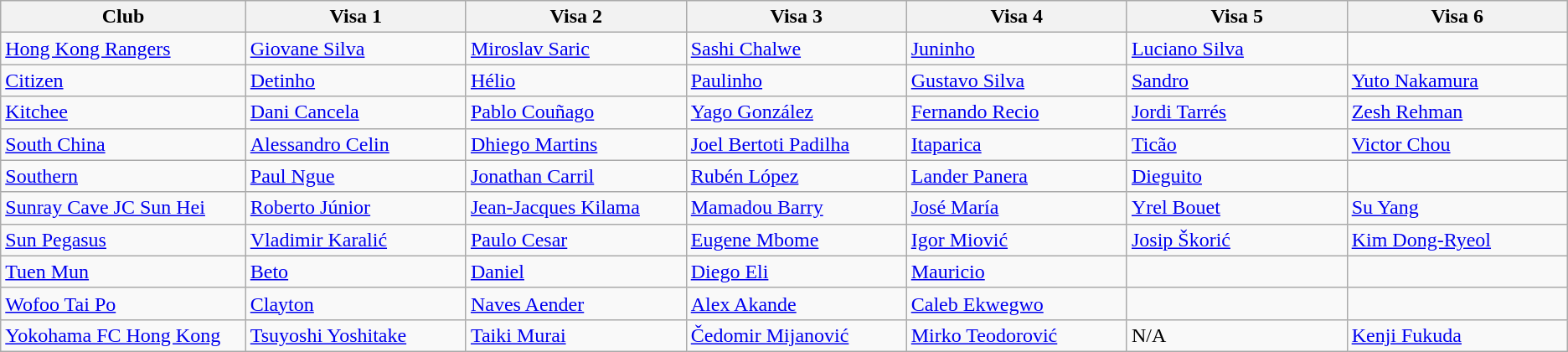<table class="wikitable">
<tr>
<th width="190">Club</th>
<th width="170">Visa  1</th>
<th width="170">Visa  2</th>
<th width="170">Visa  3</th>
<th width="170">Visa  4</th>
<th width="170">Visa  5</th>
<th width="170">Visa  6</th>
</tr>
<tr>
<td><a href='#'>Hong Kong Rangers</a></td>
<td> <a href='#'>Giovane Silva</a></td>
<td> <a href='#'>Miroslav Saric</a></td>
<td> <a href='#'>Sashi Chalwe</a></td>
<td> <a href='#'>Juninho</a></td>
<td> <a href='#'>Luciano Silva</a></td>
<td></td>
</tr>
<tr>
<td><a href='#'>Citizen</a></td>
<td> <a href='#'>Detinho</a></td>
<td> <a href='#'>Hélio</a></td>
<td> <a href='#'>Paulinho</a></td>
<td> <a href='#'>Gustavo Silva</a></td>
<td> <a href='#'>Sandro</a></td>
<td> <a href='#'>Yuto Nakamura</a></td>
</tr>
<tr>
<td><a href='#'>Kitchee</a></td>
<td> <a href='#'>Dani Cancela</a></td>
<td> <a href='#'>Pablo Couñago</a></td>
<td> <a href='#'>Yago González</a></td>
<td> <a href='#'>Fernando Recio</a></td>
<td> <a href='#'>Jordi Tarrés</a></td>
<td> <a href='#'>Zesh Rehman</a></td>
</tr>
<tr>
<td><a href='#'>South China</a></td>
<td> <a href='#'>Alessandro Celin</a></td>
<td> <a href='#'>Dhiego Martins</a></td>
<td> <a href='#'>Joel Bertoti Padilha</a></td>
<td> <a href='#'>Itaparica</a></td>
<td> <a href='#'>Ticão</a></td>
<td> <a href='#'>Victor Chou</a></td>
</tr>
<tr>
<td><a href='#'>Southern</a></td>
<td> <a href='#'>Paul Ngue</a></td>
<td> <a href='#'>Jonathan Carril</a></td>
<td> <a href='#'>Rubén López</a></td>
<td> <a href='#'>Lander Panera</a></td>
<td> <a href='#'>Dieguito</a></td>
<td></td>
</tr>
<tr>
<td><a href='#'>Sunray Cave JC Sun Hei</a></td>
<td> <a href='#'>Roberto Júnior</a></td>
<td> <a href='#'>Jean-Jacques Kilama</a></td>
<td> <a href='#'>Mamadou Barry</a></td>
<td> <a href='#'>José María</a></td>
<td> <a href='#'>Yrel Bouet</a></td>
<td> <a href='#'>Su Yang</a></td>
</tr>
<tr>
<td><a href='#'>Sun Pegasus</a></td>
<td> <a href='#'>Vladimir Karalić</a></td>
<td> <a href='#'>Paulo Cesar</a></td>
<td> <a href='#'>Eugene Mbome</a></td>
<td> <a href='#'>Igor Miović</a></td>
<td> <a href='#'>Josip Škorić</a></td>
<td> <a href='#'>Kim Dong-Ryeol</a></td>
</tr>
<tr>
<td><a href='#'>Tuen Mun</a></td>
<td> <a href='#'>Beto</a></td>
<td> <a href='#'>Daniel</a></td>
<td> <a href='#'>Diego Eli</a></td>
<td> <a href='#'>Mauricio</a></td>
<td></td>
<td></td>
</tr>
<tr>
<td><a href='#'>Wofoo Tai Po</a></td>
<td> <a href='#'>Clayton</a></td>
<td> <a href='#'>Naves Aender</a></td>
<td> <a href='#'>Alex Akande</a></td>
<td> <a href='#'>Caleb Ekwegwo</a></td>
<td></td>
<td></td>
</tr>
<tr>
<td><a href='#'>Yokohama FC Hong Kong</a></td>
<td> <a href='#'>Tsuyoshi Yoshitake</a></td>
<td> <a href='#'>Taiki Murai</a></td>
<td> <a href='#'>Čedomir Mijanović</a></td>
<td> <a href='#'>Mirko Teodorović</a></td>
<td>    N/A</td>
<td> <a href='#'>Kenji Fukuda</a></td>
</tr>
</table>
